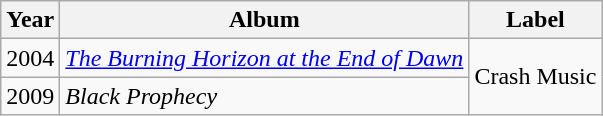<table class="wikitable">
<tr>
<th>Year</th>
<th>Album</th>
<th>Label</th>
</tr>
<tr>
<td>2004</td>
<td><em><a href='#'>The Burning Horizon at the End of Dawn</a></em></td>
<td rowspan="2">Crash Music</td>
</tr>
<tr>
<td>2009</td>
<td><em>Black Prophecy</em></td>
</tr>
</table>
